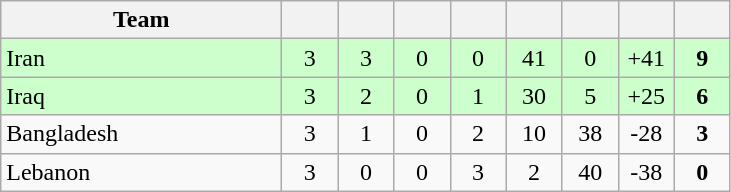<table class="wikitable" style="text-align:center;">
<tr>
<th width=180>Team</th>
<th width=30 abbr="Played"></th>
<th width=30 abbr="Won"></th>
<th width=30 abbr="Drawn"></th>
<th width=30 abbr="Lost"></th>
<th width=30 abbr="Goals for"></th>
<th width=30 abbr="Goals against"></th>
<th width=30 abbr="Goal difference"></th>
<th width=30 abbr="Points"></th>
</tr>
<tr bgcolor=ccffcc>
<td align="left"> Iran</td>
<td>3</td>
<td>3</td>
<td>0</td>
<td>0</td>
<td>41</td>
<td>0</td>
<td>+41</td>
<td><strong>9</strong></td>
</tr>
<tr bgcolor=ccffcc>
<td align="left"> Iraq</td>
<td>3</td>
<td>2</td>
<td>0</td>
<td>1</td>
<td>30</td>
<td>5</td>
<td>+25</td>
<td><strong>6</strong></td>
</tr>
<tr>
<td align="left"> Bangladesh</td>
<td>3</td>
<td>1</td>
<td>0</td>
<td>2</td>
<td>10</td>
<td>38</td>
<td>-28</td>
<td><strong>3</strong></td>
</tr>
<tr>
<td align="left"> Lebanon</td>
<td>3</td>
<td>0</td>
<td>0</td>
<td>3</td>
<td>2</td>
<td>40</td>
<td>-38</td>
<td><strong>0</strong></td>
</tr>
</table>
